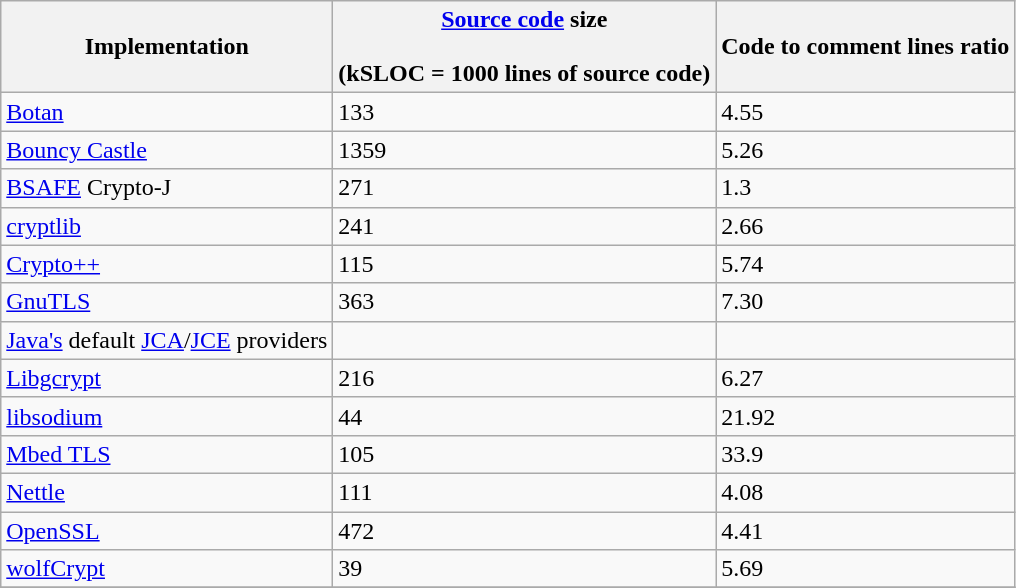<table class="wikitable sortable sort-under" style="text-align: left">
<tr>
<th>Implementation</th>
<th><a href='#'>Source code</a> size<br><br>(kSLOC = 1000 lines of source code)</th>
<th>Code to comment lines ratio</th>
</tr>
<tr>
<td><a href='#'>Botan</a></td>
<td>133</td>
<td>4.55</td>
</tr>
<tr>
<td><a href='#'>Bouncy Castle</a></td>
<td>1359</td>
<td>5.26</td>
</tr>
<tr>
<td><a href='#'>BSAFE</a> Crypto-J</td>
<td>271</td>
<td>1.3</td>
</tr>
<tr>
<td><a href='#'>cryptlib</a></td>
<td>241</td>
<td>2.66</td>
</tr>
<tr>
<td><a href='#'>Crypto++</a></td>
<td>115</td>
<td>5.74</td>
</tr>
<tr>
<td><a href='#'>GnuTLS</a></td>
<td>363</td>
<td>7.30</td>
</tr>
<tr>
<td><a href='#'>Java's</a> default <a href='#'>JCA</a>/<a href='#'>JCE</a> providers</td>
<td></td>
<td></td>
</tr>
<tr>
<td><a href='#'>Libgcrypt</a></td>
<td>216</td>
<td>6.27</td>
</tr>
<tr>
<td><a href='#'>libsodium</a></td>
<td>44</td>
<td>21.92</td>
</tr>
<tr>
<td><a href='#'>Mbed TLS</a></td>
<td>105</td>
<td>33.9</td>
</tr>
<tr>
<td><a href='#'>Nettle</a></td>
<td>111</td>
<td>4.08</td>
</tr>
<tr>
<td><a href='#'>OpenSSL</a></td>
<td>472</td>
<td>4.41</td>
</tr>
<tr>
<td><a href='#'>wolfCrypt</a></td>
<td>39</td>
<td>5.69</td>
</tr>
<tr>
</tr>
</table>
